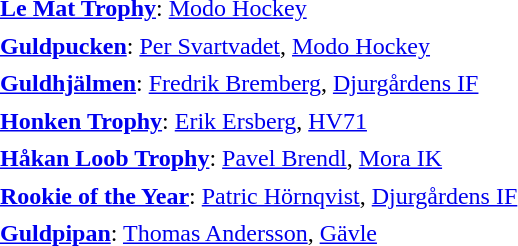<table cellpadding="3" cellspacing="1">
<tr>
<td><strong><a href='#'>Le Mat Trophy</a></strong>: <a href='#'>Modo Hockey</a></td>
<td></td>
</tr>
<tr>
<td><strong><a href='#'>Guldpucken</a></strong>: <a href='#'>Per Svartvadet</a>, <a href='#'>Modo Hockey</a></td>
<td></td>
</tr>
<tr>
<td><strong><a href='#'>Guldhjälmen</a></strong>: <a href='#'>Fredrik Bremberg</a>, <a href='#'>Djurgårdens IF</a></td>
<td></td>
</tr>
<tr>
<td><strong><a href='#'>Honken Trophy</a></strong>:  <a href='#'>Erik Ersberg</a>, <a href='#'>HV71</a></td>
<td></td>
</tr>
<tr>
<td><strong><a href='#'>Håkan Loob Trophy</a></strong>:  <a href='#'>Pavel Brendl</a>, <a href='#'>Mora IK</a></td>
<td></td>
</tr>
<tr>
<td><strong><a href='#'>Rookie of the Year</a></strong>:  <a href='#'>Patric Hörnqvist</a>, <a href='#'>Djurgårdens IF</a></td>
<td></td>
</tr>
<tr>
<td><strong><a href='#'>Guldpipan</a></strong>:  <a href='#'>Thomas Andersson</a>, <a href='#'>Gävle</a></td>
<td></td>
</tr>
</table>
